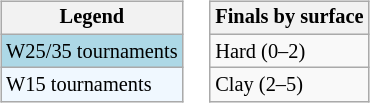<table>
<tr valign=top>
<td><br><table class=wikitable style="font-size:85%">
<tr>
<th>Legend</th>
</tr>
<tr style="background:lightblue;">
<td>W25/35 tournaments</td>
</tr>
<tr style="background:#f0f8ff;">
<td>W15 tournaments</td>
</tr>
</table>
</td>
<td><br><table class="wikitable" style="font-size:85%;">
<tr>
<th>Finals by surface</th>
</tr>
<tr>
<td>Hard (0–2)</td>
</tr>
<tr>
<td>Clay (2–5)</td>
</tr>
</table>
</td>
</tr>
</table>
